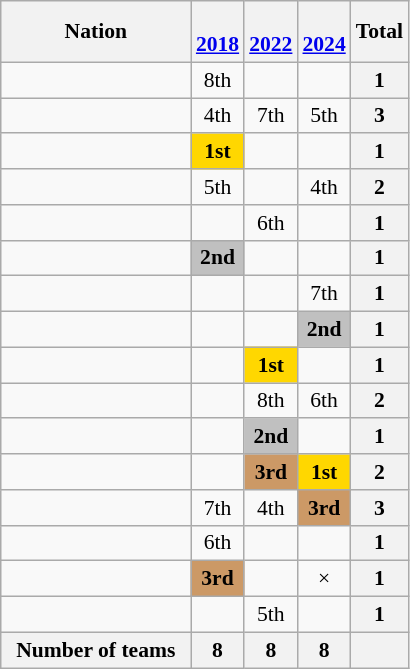<table class="wikitable" style="text-align:center; font-size:90%">
<tr>
<th width=120px>Nation</th>
<th><br><a href='#'>2018</a></th>
<th><br><a href='#'>2022</a></th>
<th><br><a href='#'>2024</a></th>
<th>Total</th>
</tr>
<tr>
<td align=left></td>
<td>8th</td>
<td></td>
<td></td>
<th>1</th>
</tr>
<tr>
<td align=left></td>
<td>4th</td>
<td>7th</td>
<td>5th</td>
<th>3</th>
</tr>
<tr>
<td align=left></td>
<td bgcolor=gold><strong>1st</strong></td>
<td></td>
<td></td>
<th>1</th>
</tr>
<tr>
<td align=left></td>
<td>5th</td>
<td></td>
<td>4th</td>
<th>2</th>
</tr>
<tr>
<td align=left></td>
<td></td>
<td>6th</td>
<td></td>
<th>1</th>
</tr>
<tr>
<td align=left></td>
<td bgcolor=silver><strong>2nd</strong></td>
<td></td>
<td></td>
<th>1</th>
</tr>
<tr>
<td align=left></td>
<td></td>
<td></td>
<td>7th</td>
<th>1</th>
</tr>
<tr>
<td align=left></td>
<td></td>
<td></td>
<td bgcolor=silver><strong>2nd</strong></td>
<th>1</th>
</tr>
<tr>
<td align=left></td>
<td></td>
<td bgcolor=gold><strong>1st</strong></td>
<td></td>
<th>1</th>
</tr>
<tr>
<td align=left></td>
<td></td>
<td>8th</td>
<td>6th</td>
<th>2</th>
</tr>
<tr>
<td align=left></td>
<td></td>
<td bgcolor=silver><strong>2nd</strong></td>
<td></td>
<th>1</th>
</tr>
<tr>
<td align=left></td>
<td></td>
<td bgcolor=#cc9966><strong>3rd</strong></td>
<td bgcolor=gold><strong>1st</strong></td>
<th>2</th>
</tr>
<tr>
<td align=left></td>
<td>7th</td>
<td>4th</td>
<td bgcolor=#cc9966><strong>3rd</strong></td>
<th>3</th>
</tr>
<tr>
<td align=left></td>
<td>6th</td>
<td></td>
<td></td>
<th>1</th>
</tr>
<tr>
<td align=left></td>
<td bgcolor=#cc9966><strong>3rd</strong></td>
<td></td>
<td>×</td>
<th>1</th>
</tr>
<tr>
<td align=left></td>
<td></td>
<td>5th</td>
<td></td>
<th>1</th>
</tr>
<tr>
<th>Number of teams</th>
<th>8</th>
<th>8</th>
<th>8</th>
<th></th>
</tr>
</table>
